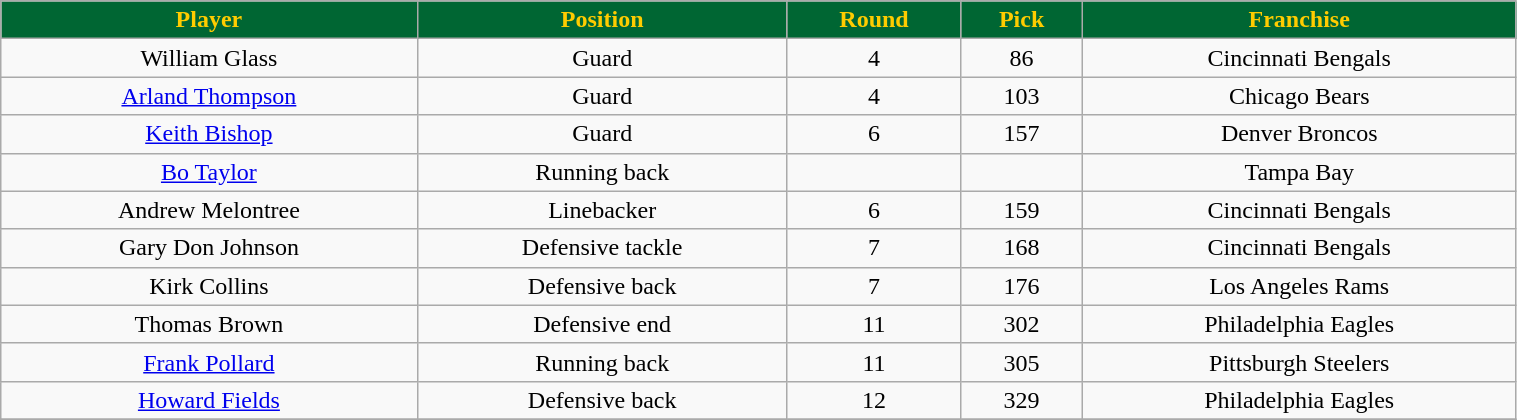<table class="wikitable" width="80%">
<tr align="center"  style="background:#063;color:#FC0;">
<td><strong>Player</strong></td>
<td><strong>Position</strong></td>
<td><strong>Round</strong></td>
<td><strong>Pick</strong></td>
<td><strong>Franchise</strong></td>
</tr>
<tr align="center" bgcolor="">
<td>William Glass</td>
<td>Guard</td>
<td>4</td>
<td>86</td>
<td>Cincinnati Bengals</td>
</tr>
<tr align="center" bgcolor="">
<td><a href='#'>Arland Thompson</a></td>
<td>Guard</td>
<td>4</td>
<td>103</td>
<td>Chicago Bears</td>
</tr>
<tr align="center" bgcolor="">
<td><a href='#'>Keith Bishop</a></td>
<td>Guard</td>
<td>6</td>
<td>157</td>
<td>Denver Broncos</td>
</tr>
<tr align="center" bgcolor="">
<td><a href='#'>Bo Taylor</a></td>
<td>Running back</td>
<td></td>
<td></td>
<td>Tampa Bay</td>
</tr>
<tr align="center" bgcolor="">
<td>Andrew Melontree</td>
<td>Linebacker</td>
<td>6</td>
<td>159</td>
<td>Cincinnati Bengals</td>
</tr>
<tr align="center" bgcolor="">
<td>Gary Don Johnson</td>
<td>Defensive tackle</td>
<td>7</td>
<td>168</td>
<td>Cincinnati Bengals</td>
</tr>
<tr align="center" bgcolor="">
<td>Kirk Collins</td>
<td>Defensive back</td>
<td>7</td>
<td>176</td>
<td>Los Angeles Rams</td>
</tr>
<tr align="center" bgcolor="">
<td>Thomas Brown</td>
<td>Defensive end</td>
<td>11</td>
<td>302</td>
<td>Philadelphia Eagles</td>
</tr>
<tr align="center" bgcolor="">
<td><a href='#'>Frank Pollard</a></td>
<td>Running back</td>
<td>11</td>
<td>305</td>
<td>Pittsburgh Steelers</td>
</tr>
<tr align="center" bgcolor="">
<td><a href='#'>Howard Fields</a></td>
<td>Defensive back</td>
<td>12</td>
<td>329</td>
<td>Philadelphia Eagles</td>
</tr>
<tr align="center" bgcolor="">
</tr>
</table>
